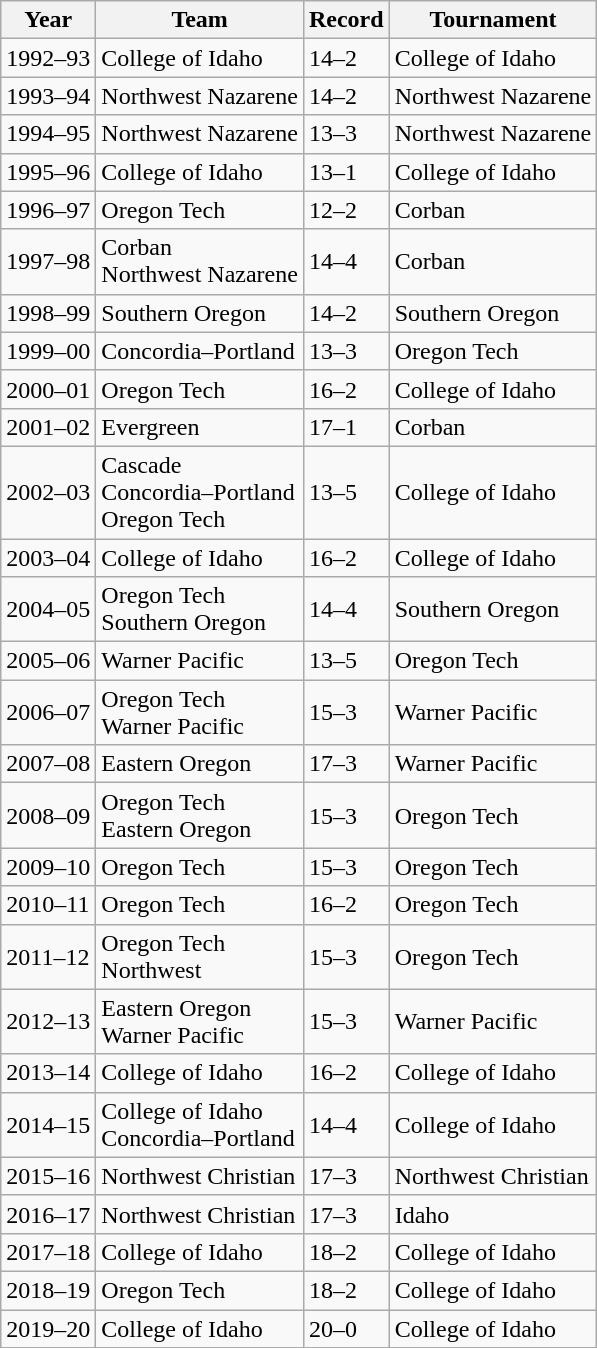<table class="wikitable">
<tr>
<th>Year</th>
<th>Team</th>
<th>Record</th>
<th>Tournament</th>
</tr>
<tr>
<td>1992–93</td>
<td>College of Idaho</td>
<td>14–2</td>
<td>College of Idaho</td>
</tr>
<tr>
<td>1993–94</td>
<td>Northwest Nazarene</td>
<td>14–2</td>
<td>Northwest Nazarene</td>
</tr>
<tr>
<td>1994–95</td>
<td>Northwest Nazarene</td>
<td>13–3</td>
<td>Northwest Nazarene</td>
</tr>
<tr>
<td>1995–96</td>
<td>College of Idaho</td>
<td>13–1</td>
<td>College of Idaho</td>
</tr>
<tr>
<td>1996–97</td>
<td>Oregon Tech</td>
<td>12–2</td>
<td>Corban</td>
</tr>
<tr>
<td>1997–98</td>
<td>Corban<br>Northwest Nazarene</td>
<td>14–4</td>
<td>Corban</td>
</tr>
<tr>
<td>1998–99</td>
<td>Southern Oregon</td>
<td>14–2</td>
<td>Southern Oregon</td>
</tr>
<tr>
<td>1999–00</td>
<td>Concordia–Portland</td>
<td>13–3</td>
<td>Oregon Tech</td>
</tr>
<tr>
<td>2000–01</td>
<td>Oregon Tech</td>
<td>16–2</td>
<td>College of Idaho</td>
</tr>
<tr>
<td>2001–02</td>
<td>Evergreen</td>
<td>17–1</td>
<td>Corban</td>
</tr>
<tr>
<td>2002–03</td>
<td>Cascade<br>Concordia–Portland<br>Oregon Tech</td>
<td>13–5</td>
<td>College of Idaho</td>
</tr>
<tr>
<td>2003–04</td>
<td>College of Idaho</td>
<td>16–2</td>
<td>College of Idaho</td>
</tr>
<tr>
<td>2004–05</td>
<td>Oregon Tech<br>Southern Oregon</td>
<td>14–4</td>
<td>Southern Oregon</td>
</tr>
<tr>
<td>2005–06</td>
<td>Warner Pacific</td>
<td>13–5</td>
<td>Oregon Tech</td>
</tr>
<tr>
<td>2006–07</td>
<td>Oregon Tech<br>Warner Pacific</td>
<td>15–3</td>
<td>Warner Pacific</td>
</tr>
<tr>
<td>2007–08</td>
<td>Eastern Oregon</td>
<td>17–3</td>
<td>Warner Pacific</td>
</tr>
<tr>
<td>2008–09</td>
<td>Oregon Tech<br>Eastern Oregon</td>
<td>15–3</td>
<td>Oregon Tech</td>
</tr>
<tr>
<td>2009–10</td>
<td>Oregon Tech</td>
<td>15–3</td>
<td>Oregon Tech</td>
</tr>
<tr>
<td>2010–11</td>
<td>Oregon Tech</td>
<td>16–2</td>
<td>Oregon Tech</td>
</tr>
<tr>
<td>2011–12</td>
<td>Oregon Tech<br>Northwest</td>
<td>15–3</td>
<td>Oregon Tech</td>
</tr>
<tr>
<td>2012–13</td>
<td>Eastern Oregon<br>Warner Pacific</td>
<td>15–3</td>
<td>Warner Pacific</td>
</tr>
<tr>
<td>2013–14</td>
<td>College of Idaho</td>
<td>16–2</td>
<td>College of Idaho</td>
</tr>
<tr>
<td>2014–15</td>
<td>College of Idaho<br>Concordia–Portland</td>
<td>14–4</td>
<td>College of Idaho</td>
</tr>
<tr>
<td>2015–16</td>
<td>Northwest Christian</td>
<td>17–3</td>
<td>Northwest Christian</td>
</tr>
<tr>
<td>2016–17</td>
<td>Northwest Christian</td>
<td>17–3</td>
<td>Idaho</td>
</tr>
<tr>
<td>2017–18</td>
<td>College of Idaho</td>
<td>18–2</td>
<td>College of Idaho</td>
</tr>
<tr>
<td>2018–19</td>
<td>Oregon Tech</td>
<td>18–2</td>
<td>College of Idaho</td>
</tr>
<tr>
<td>2019–20</td>
<td>College of Idaho</td>
<td>20–0</td>
<td>College of Idaho</td>
</tr>
</table>
